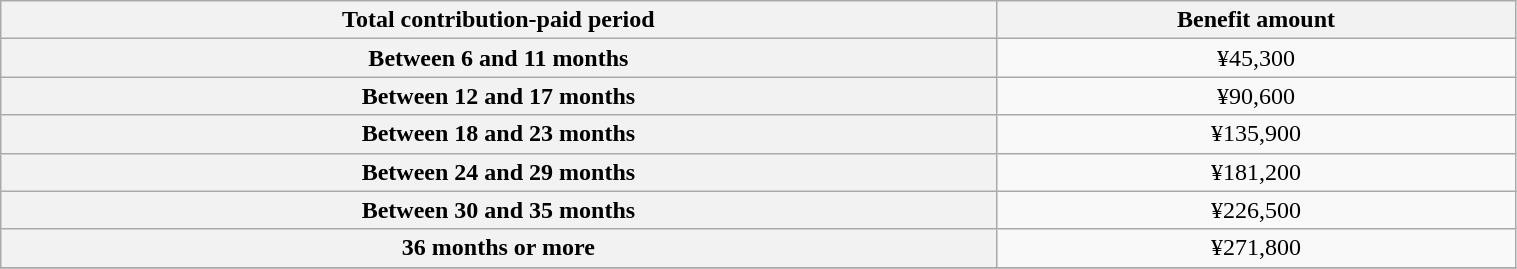<table class="wikitable" style="text-align:center; width:80%;">
<tr>
<th scope="col">Total contribution-paid period</th>
<th scope="col">Benefit amount</th>
</tr>
<tr>
<th scope="row">Between 6 and 11 months</th>
<td>¥45,300</td>
</tr>
<tr>
<th scope="row">Between 12 and 17 months</th>
<td>¥90,600</td>
</tr>
<tr>
<th scope="row">Between 18 and 23 months</th>
<td>¥135,900</td>
</tr>
<tr>
<th scope="row">Between 24 and 29 months</th>
<td>¥181,200</td>
</tr>
<tr>
<th scope="row">Between 30 and 35 months</th>
<td>¥226,500</td>
</tr>
<tr>
<th scope="row">36 months or more</th>
<td>¥271,800</td>
</tr>
<tr>
</tr>
</table>
